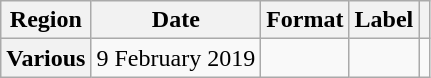<table class="wikitable plainrowheaders">
<tr>
<th scope="col">Region</th>
<th scope="col">Date</th>
<th scope="col">Format</th>
<th scope="col">Label</th>
<th scope="col"></th>
</tr>
<tr>
<th scope="row">Various</th>
<td>9 February 2019</td>
<td></td>
<td></td>
<td align="center"></td>
</tr>
</table>
